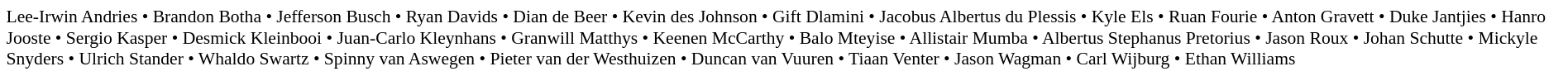<table cellpadding="2" style="border: 1px solid white; font-size:90%;">
<tr>
<td style="text-align:left;">Lee-Irwin Andries • Brandon Botha • Jefferson Busch • Ryan Davids • Dian de Beer • Kevin des Johnson • Gift Dlamini • Jacobus Albertus du Plessis • Kyle Els • Ruan Fourie • Anton Gravett • Duke Jantjies • Hanro Jooste • Sergio Kasper • Desmick Kleinbooi • Juan-Carlo Kleynhans • Granwill Matthys • Keenen McCarthy • Balo Mteyise • Allistair Mumba • Albertus Stephanus Pretorius • Jason Roux • Johan Schutte • Mickyle Snyders • Ulrich Stander • Whaldo Swartz • Spinny van Aswegen • Pieter van der Westhuizen • Duncan van Vuuren • Tiaan Venter • Jason Wagman • Carl Wijburg • Ethan Williams</td>
</tr>
</table>
